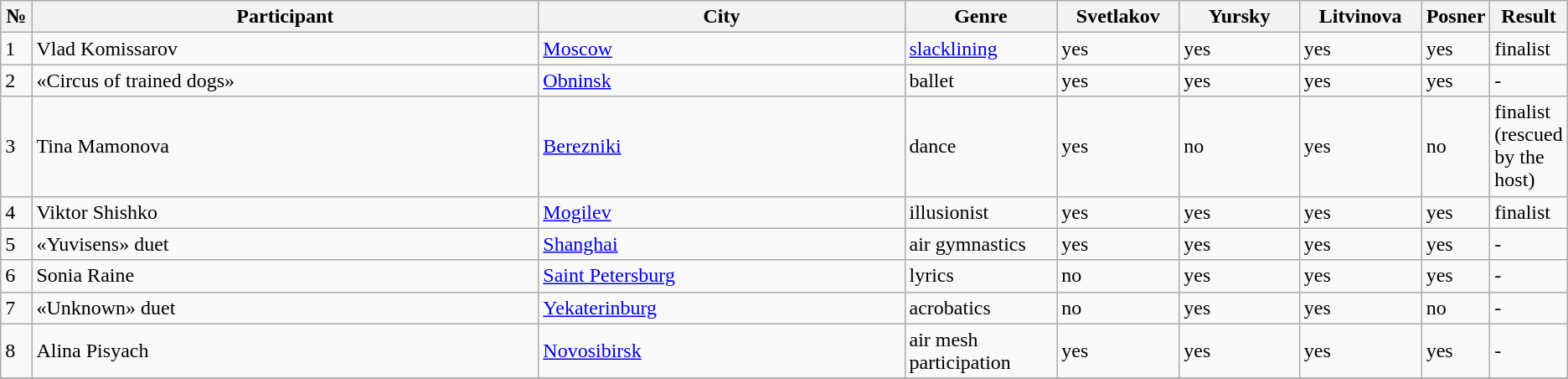<table class="wikitable">
<tr>
<th width="2%">№</th>
<th width="35%">Participant</th>
<th width="25%">City</th>
<th width="10%">Genre</th>
<th width="8%">Svetlakov</th>
<th width="8%">Yursky</th>
<th width="8%">Litvinova</th>
<th width="8%">Posner</th>
<th width="8%">Result</th>
</tr>
<tr>
<td>1</td>
<td>Vlad Komissarov</td>
<td><a href='#'>Moscow</a></td>
<td><a href='#'>slacklining</a></td>
<td>yes</td>
<td>yes</td>
<td>yes</td>
<td>yes</td>
<td>finalist</td>
</tr>
<tr>
<td>2</td>
<td>«Circus of trained dogs»</td>
<td><a href='#'>Obninsk</a></td>
<td>ballet</td>
<td>yes</td>
<td>yes</td>
<td>yes</td>
<td>yes</td>
<td>-</td>
</tr>
<tr>
<td>3</td>
<td>Tina Mamonova</td>
<td><a href='#'>Berezniki</a></td>
<td>dance</td>
<td>yes</td>
<td>no</td>
<td>yes</td>
<td>no</td>
<td>finalist (rescued by the host)</td>
</tr>
<tr>
<td>4</td>
<td>Viktor Shishko</td>
<td><a href='#'>Mogilev</a></td>
<td>illusionist</td>
<td>yes</td>
<td>yes</td>
<td>yes</td>
<td>yes</td>
<td>finalist</td>
</tr>
<tr>
<td>5</td>
<td>«Yuvisens» duet</td>
<td><a href='#'>Shanghai</a></td>
<td>air gymnastics</td>
<td>yes</td>
<td>yes</td>
<td>yes</td>
<td>yes</td>
<td>-</td>
</tr>
<tr>
<td>6</td>
<td>Sonia Raine</td>
<td><a href='#'>Saint Petersburg</a></td>
<td>lyrics</td>
<td>no</td>
<td>yes</td>
<td>yes</td>
<td>yes</td>
<td>-</td>
</tr>
<tr>
<td>7</td>
<td>«Unknown» duet</td>
<td><a href='#'>Yekaterinburg</a></td>
<td>acrobatics</td>
<td>no</td>
<td>yes</td>
<td>yes</td>
<td>no</td>
<td>-</td>
</tr>
<tr>
<td>8</td>
<td>Alina Pisyach</td>
<td><a href='#'>Novosibirsk</a></td>
<td>air mesh participation</td>
<td>yes</td>
<td>yes</td>
<td>yes</td>
<td>yes</td>
<td>-</td>
</tr>
<tr>
</tr>
</table>
